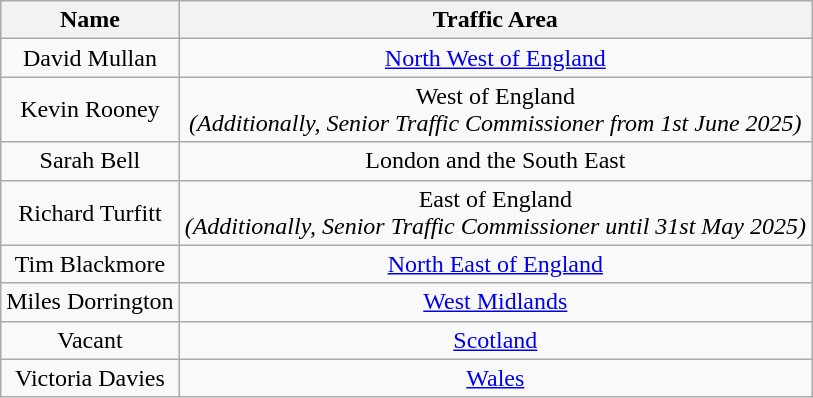<table class="wikitable" style="text-align: center">
<tr>
<th>Name</th>
<th>Traffic Area</th>
</tr>
<tr>
<td>David Mullan</td>
<td><a href='#'>North West of England</a></td>
</tr>
<tr>
<td>Kevin Rooney</td>
<td>West of England<br><em>(Additionally, Senior Traffic Commissioner from 1st June 2025)</em></td>
</tr>
<tr>
<td>Sarah Bell</td>
<td>London and the South East</td>
</tr>
<tr>
<td>Richard Turfitt</td>
<td>East of England<br><em>(Additionally, Senior Traffic Commissioner until 31st May 2025)</em></td>
</tr>
<tr>
<td>Tim Blackmore</td>
<td><a href='#'>North East of England</a></td>
</tr>
<tr>
<td>Miles Dorrington</td>
<td><a href='#'>West Midlands</a></td>
</tr>
<tr>
<td>Vacant</td>
<td><a href='#'>Scotland</a></td>
</tr>
<tr>
<td>Victoria Davies</td>
<td><a href='#'>Wales</a></td>
</tr>
</table>
